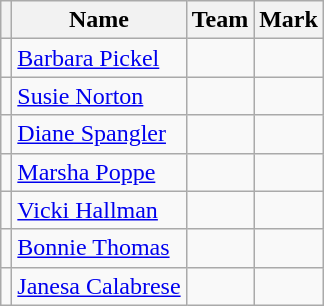<table class=wikitable>
<tr>
<th></th>
<th>Name</th>
<th>Team</th>
<th>Mark</th>
</tr>
<tr>
<td></td>
<td><a href='#'>Barbara Pickel</a></td>
<td></td>
<td></td>
</tr>
<tr>
<td></td>
<td><a href='#'>Susie Norton</a></td>
<td></td>
<td></td>
</tr>
<tr>
<td></td>
<td><a href='#'>Diane Spangler</a></td>
<td></td>
<td></td>
</tr>
<tr>
<td></td>
<td><a href='#'>Marsha Poppe</a></td>
<td></td>
<td></td>
</tr>
<tr>
<td></td>
<td><a href='#'>Vicki Hallman</a></td>
<td></td>
<td></td>
</tr>
<tr>
<td></td>
<td><a href='#'>Bonnie Thomas</a></td>
<td></td>
<td></td>
</tr>
<tr>
<td></td>
<td><a href='#'>Janesa Calabrese</a></td>
<td></td>
<td></td>
</tr>
</table>
